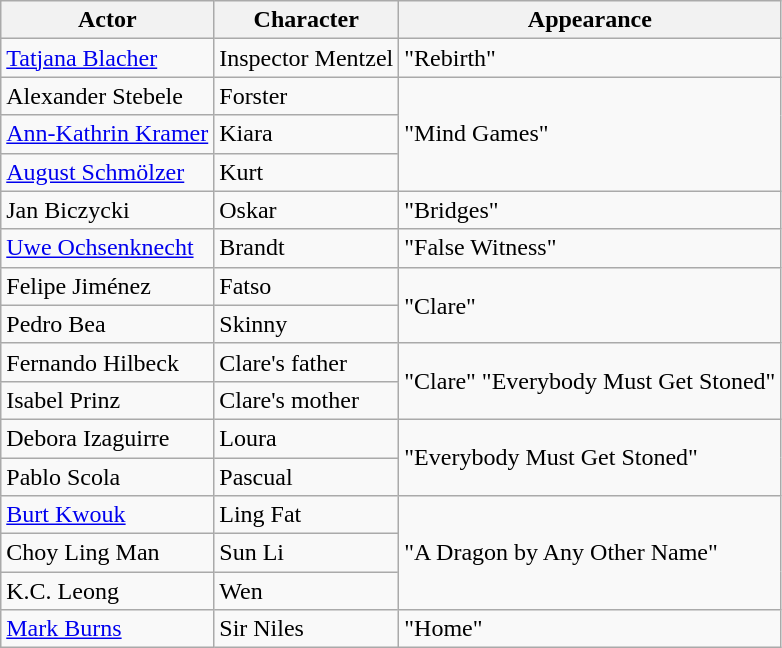<table class="wikitable">
<tr>
<th>Actor</th>
<th>Character</th>
<th>Appearance</th>
</tr>
<tr>
<td><a href='#'>Tatjana Blacher</a></td>
<td>Inspector Mentzel</td>
<td>"Rebirth"</td>
</tr>
<tr>
<td>Alexander Stebele</td>
<td>Forster</td>
<td rowspan="3">"Mind Games"</td>
</tr>
<tr>
<td><a href='#'>Ann-Kathrin Kramer</a></td>
<td>Kiara</td>
</tr>
<tr>
<td><a href='#'>August Schmölzer</a></td>
<td>Kurt</td>
</tr>
<tr>
<td>Jan Biczycki</td>
<td>Oskar</td>
<td>"Bridges"</td>
</tr>
<tr>
<td><a href='#'>Uwe Ochsenknecht</a></td>
<td>Brandt</td>
<td>"False Witness"</td>
</tr>
<tr>
<td>Felipe Jiménez</td>
<td>Fatso</td>
<td rowspan="2">"Clare"</td>
</tr>
<tr>
<td>Pedro Bea</td>
<td>Skinny</td>
</tr>
<tr>
<td>Fernando Hilbeck</td>
<td>Clare's father</td>
<td rowspan="2">"Clare" "Everybody Must Get Stoned"</td>
</tr>
<tr>
<td>Isabel Prinz</td>
<td>Clare's mother</td>
</tr>
<tr>
<td>Debora Izaguirre</td>
<td>Loura</td>
<td rowspan="2">"Everybody Must Get Stoned"</td>
</tr>
<tr>
<td>Pablo Scola</td>
<td>Pascual</td>
</tr>
<tr>
<td><a href='#'>Burt Kwouk</a></td>
<td>Ling Fat</td>
<td rowspan="3">"A Dragon by Any Other Name"</td>
</tr>
<tr>
<td>Choy Ling Man</td>
<td>Sun Li</td>
</tr>
<tr>
<td>K.C. Leong</td>
<td>Wen</td>
</tr>
<tr>
<td><a href='#'>Mark Burns</a></td>
<td>Sir Niles</td>
<td>"Home"</td>
</tr>
</table>
